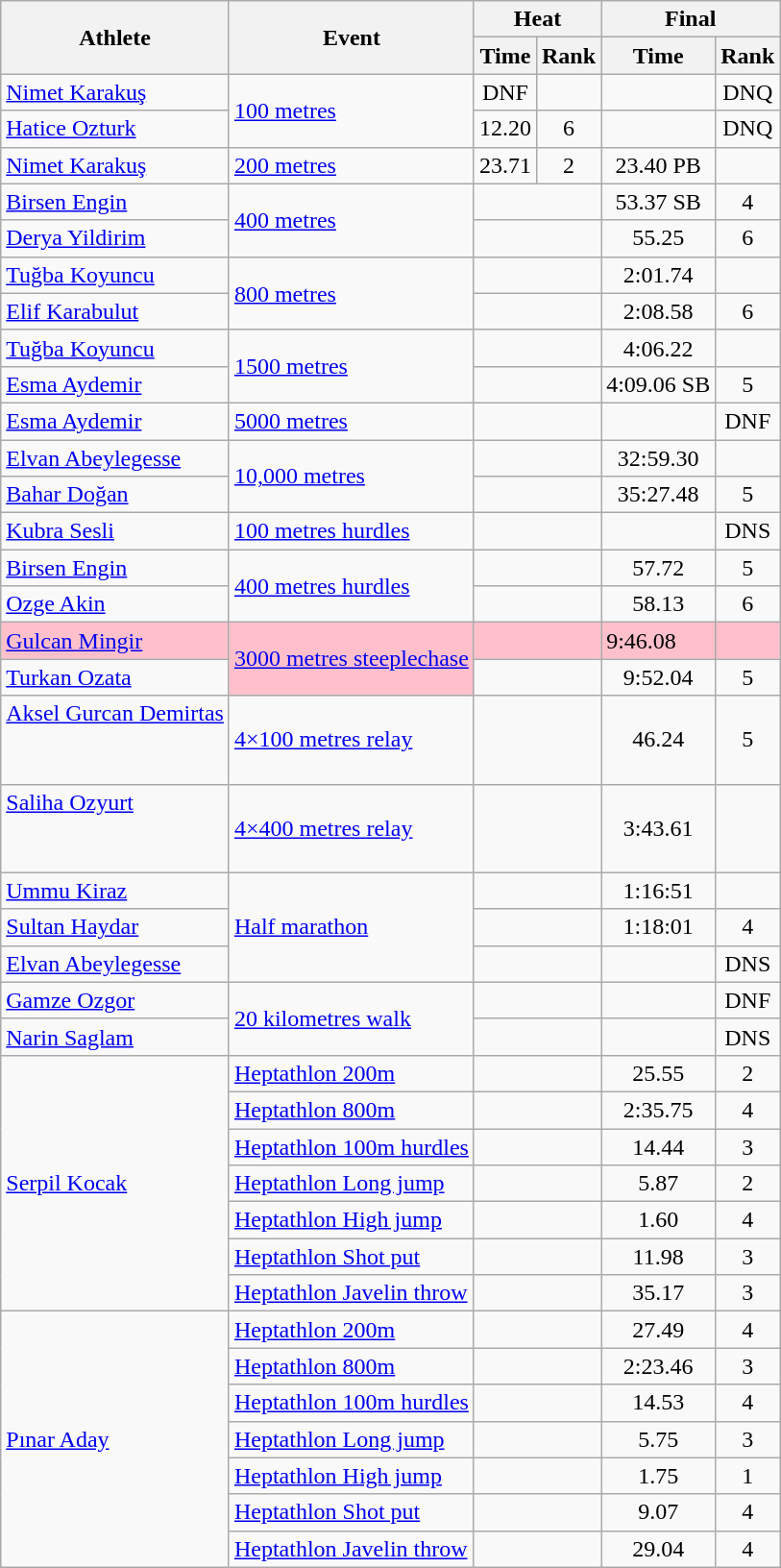<table class=wikitable>
<tr>
<th rowspan="2">Athlete</th>
<th rowspan="2">Event</th>
<th colspan="2">Heat</th>
<th colspan="2">Final</th>
</tr>
<tr>
<th>Time</th>
<th>Rank</th>
<th>Time</th>
<th>Rank</th>
</tr>
<tr align=center>
<td align=left><a href='#'>Nimet Karakuş</a></td>
<td align=left rowspan=2><a href='#'>100 metres</a></td>
<td>DNF</td>
<td></td>
<td></td>
<td>DNQ</td>
</tr>
<tr align=center>
<td align=left><a href='#'>Hatice Ozturk</a></td>
<td>12.20</td>
<td>6</td>
<td></td>
<td>DNQ</td>
</tr>
<tr align=center>
<td align=left><a href='#'>Nimet Karakuş</a></td>
<td align=left><a href='#'>200 metres</a></td>
<td>23.71</td>
<td>2</td>
<td>23.40 PB</td>
<td></td>
</tr>
<tr align=center>
<td align=left><a href='#'>Birsen Engin</a></td>
<td align=left rowspan=2><a href='#'>400 metres</a></td>
<td colspan=2></td>
<td>53.37 SB</td>
<td>4</td>
</tr>
<tr align=center>
<td align=left><a href='#'>Derya Yildirim</a></td>
<td colspan=2></td>
<td>55.25</td>
<td>6</td>
</tr>
<tr align=center>
<td align=left><a href='#'>Tuğba Koyuncu</a></td>
<td align=left rowspan=2><a href='#'>800 metres</a></td>
<td colspan=2></td>
<td>2:01.74</td>
<td></td>
</tr>
<tr align=center>
<td align=left><a href='#'>Elif Karabulut</a></td>
<td colspan=2></td>
<td>2:08.58</td>
<td>6</td>
</tr>
<tr align=center>
<td align=left><a href='#'>Tuğba Koyuncu</a></td>
<td align=left rowspan=2><a href='#'>1500 metres</a></td>
<td colspan=2></td>
<td>4:06.22</td>
<td></td>
</tr>
<tr align=center>
<td align=left><a href='#'>Esma Aydemir</a></td>
<td colspan=2></td>
<td>4:09.06 SB</td>
<td>5</td>
</tr>
<tr align=center>
<td align=left><a href='#'>Esma Aydemir</a></td>
<td align=left><a href='#'>5000 metres</a></td>
<td colspan=2></td>
<td></td>
<td>DNF</td>
</tr>
<tr align=center>
<td align=left><a href='#'>Elvan Abeylegesse</a></td>
<td align=left rowspan=2><a href='#'>10,000 metres</a></td>
<td colspan=2></td>
<td>32:59.30</td>
<td></td>
</tr>
<tr align=center>
<td align=left><a href='#'>Bahar Doğan</a></td>
<td colspan=2></td>
<td>35:27.48</td>
<td>5</td>
</tr>
<tr align=center>
<td align=left><a href='#'>Kubra Sesli</a></td>
<td align=left><a href='#'>100 metres hurdles</a></td>
<td colspan=2></td>
<td></td>
<td>DNS</td>
</tr>
<tr align=center>
<td align=left><a href='#'>Birsen Engin</a></td>
<td align=left rowspan=2><a href='#'>400 metres hurdles</a></td>
<td colspan=2></td>
<td>57.72</td>
<td>5</td>
</tr>
<tr align=center>
<td align=left><a href='#'>Ozge Akin</a></td>
<td colspan=2></td>
<td>58.13</td>
<td>6</td>
</tr>
<tr bgcolor=pink>
<td align=left><a href='#'>Gulcan Mingir</a></td>
<td align=left rowspan=2><a href='#'>3000 metres steeplechase</a></td>
<td colspan=2></td>
<td>9:46.08</td>
<td></td>
</tr>
<tr align=center>
<td align=left><a href='#'>Turkan Ozata</a></td>
<td colspan=2></td>
<td>9:52.04</td>
<td>5</td>
</tr>
<tr align=center>
<td align=left><a href='#'>Aksel Gurcan Demirtas</a><br> <br> <br></td>
<td align=left><a href='#'>4×100 metres relay</a></td>
<td colspan=2></td>
<td>46.24</td>
<td>5</td>
</tr>
<tr align=center>
<td align=left><a href='#'>Saliha Ozyurt</a><br> <br> <br></td>
<td align=left><a href='#'>4×400 metres relay</a></td>
<td colspan=2></td>
<td>3:43.61</td>
<td></td>
</tr>
<tr align=center>
<td align=left><a href='#'>Ummu Kiraz</a></td>
<td align=left rowspan=3><a href='#'>Half marathon</a></td>
<td colspan=2></td>
<td>1:16:51</td>
<td></td>
</tr>
<tr align=center>
<td align=left><a href='#'>Sultan Haydar</a></td>
<td colspan=2></td>
<td>1:18:01</td>
<td>4</td>
</tr>
<tr align=center>
<td align=left><a href='#'>Elvan Abeylegesse</a></td>
<td colspan=2></td>
<td></td>
<td>DNS</td>
</tr>
<tr align=center>
<td align=left><a href='#'>Gamze Ozgor</a></td>
<td align=left rowspan=2><a href='#'>20 kilometres walk</a></td>
<td colspan=2></td>
<td></td>
<td>DNF</td>
</tr>
<tr align=center>
<td align=left><a href='#'>Narin Saglam</a></td>
<td colspan=2></td>
<td></td>
<td>DNS</td>
</tr>
<tr align=center>
<td align=left rowspan=7><a href='#'>Serpil Kocak</a></td>
<td align=left><a href='#'>Heptathlon 200m</a></td>
<td colspan=2></td>
<td>25.55</td>
<td>2</td>
</tr>
<tr align=center>
<td align=left><a href='#'>Heptathlon 800m</a></td>
<td colspan=2></td>
<td>2:35.75</td>
<td>4</td>
</tr>
<tr align=center>
<td align=left><a href='#'>Heptathlon 100m hurdles</a></td>
<td colspan=2></td>
<td>14.44</td>
<td>3</td>
</tr>
<tr align=center>
<td align=left><a href='#'>Heptathlon Long jump</a></td>
<td colspan=2></td>
<td>5.87</td>
<td>2</td>
</tr>
<tr align=center>
<td align=left><a href='#'>Heptathlon High jump</a></td>
<td colspan=2></td>
<td>1.60</td>
<td>4</td>
</tr>
<tr align=center>
<td align=left><a href='#'>Heptathlon Shot put</a></td>
<td colspan=2></td>
<td>11.98</td>
<td>3</td>
</tr>
<tr align=center>
<td align=left><a href='#'>Heptathlon Javelin throw</a></td>
<td colspan=2></td>
<td>35.17</td>
<td>3</td>
</tr>
<tr align=center>
<td align=left rowspan=7><a href='#'>Pınar Aday</a></td>
<td align=left><a href='#'>Heptathlon 200m</a></td>
<td colspan=2></td>
<td>27.49</td>
<td>4</td>
</tr>
<tr align=center>
<td align=left><a href='#'>Heptathlon 800m</a></td>
<td colspan=2></td>
<td>2:23.46</td>
<td>3</td>
</tr>
<tr align=center>
<td align=left><a href='#'>Heptathlon 100m hurdles</a></td>
<td colspan=2></td>
<td>14.53</td>
<td>4</td>
</tr>
<tr align=center>
<td align=left><a href='#'>Heptathlon Long jump</a></td>
<td colspan=2></td>
<td>5.75</td>
<td>3</td>
</tr>
<tr align=center>
<td align=left><a href='#'>Heptathlon High jump</a></td>
<td colspan=2></td>
<td>1.75</td>
<td>1</td>
</tr>
<tr align=center>
<td align=left><a href='#'>Heptathlon Shot put</a></td>
<td colspan=2></td>
<td>9.07</td>
<td>4</td>
</tr>
<tr align=center>
<td align=left><a href='#'>Heptathlon Javelin throw</a></td>
<td colspan=2></td>
<td>29.04</td>
<td>4</td>
</tr>
</table>
